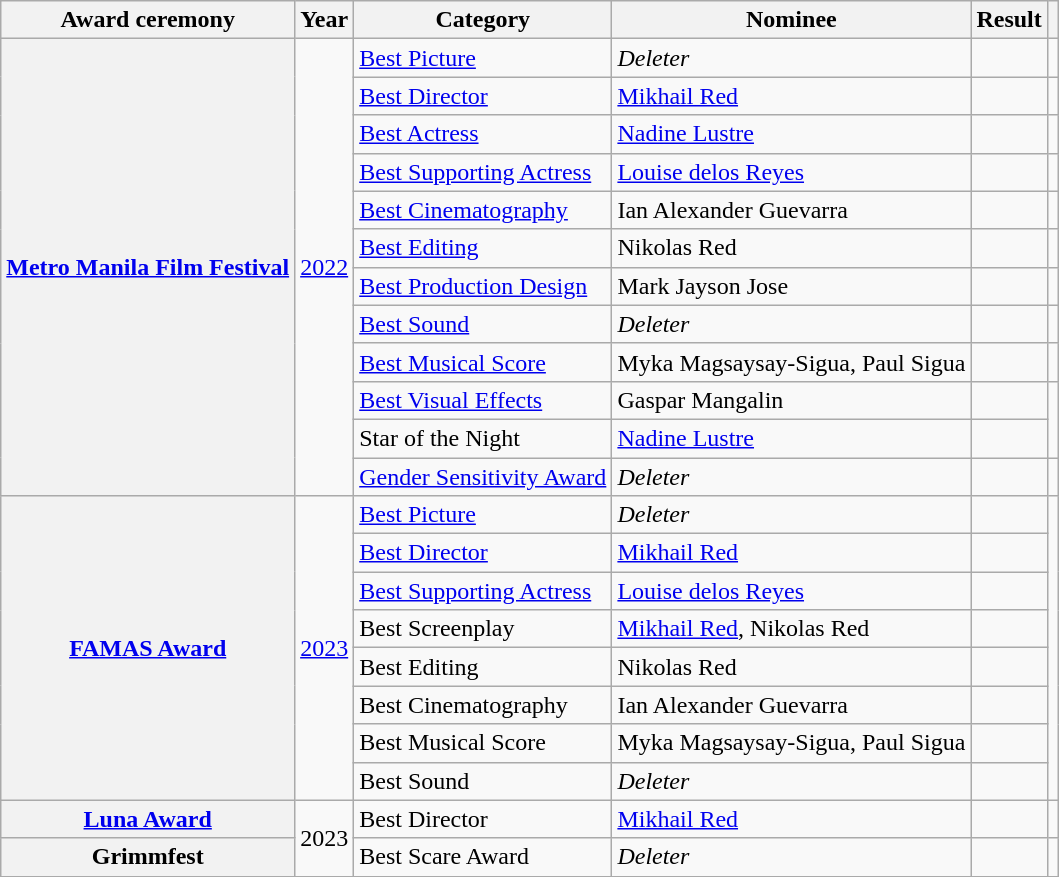<table class="wikitable plainrowheaders sortable">
<tr>
<th scope="col">Award ceremony</th>
<th scope="col">Year</th>
<th scope="col">Category</th>
<th scope="col">Nominee</th>
<th scope="col">Result</th>
<th scope="col" class="unsortable"></th>
</tr>
<tr>
<th scope="row" rowspan="12"><a href='#'>Metro Manila Film Festival</a></th>
<td rowspan="12" style="text-align:center"><a href='#'>2022</a></td>
<td><a href='#'>Best Picture</a></td>
<td><em>Deleter</em></td>
<td></td>
<td style="text-align:center"></td>
</tr>
<tr>
<td><a href='#'>Best Director</a></td>
<td><a href='#'>Mikhail Red</a></td>
<td></td>
<td style="text-align:center"></td>
</tr>
<tr>
<td><a href='#'>Best Actress</a></td>
<td><a href='#'>Nadine Lustre</a></td>
<td></td>
<td style="text-align:center"></td>
</tr>
<tr>
<td><a href='#'>Best Supporting Actress</a></td>
<td><a href='#'>Louise delos Reyes</a></td>
<td></td>
<td style="text-align:center"></td>
</tr>
<tr>
<td><a href='#'>Best Cinematography</a></td>
<td>Ian Alexander Guevarra</td>
<td></td>
<td style="text-align:center"></td>
</tr>
<tr>
<td><a href='#'>Best Editing</a></td>
<td>Nikolas Red</td>
<td></td>
<td style="text-align:center"></td>
</tr>
<tr>
<td><a href='#'>Best Production Design</a></td>
<td>Mark Jayson Jose</td>
<td></td>
<td style="text-align:center"></td>
</tr>
<tr>
<td><a href='#'>Best Sound</a></td>
<td><em>Deleter</em></td>
<td></td>
<td style="text-align:center"></td>
</tr>
<tr>
<td><a href='#'>Best Musical Score</a></td>
<td>Myka Magsaysay-Sigua, Paul Sigua</td>
<td></td>
<td style="text-align:center"></td>
</tr>
<tr>
<td><a href='#'>Best Visual Effects</a></td>
<td>Gaspar Mangalin</td>
<td></td>
<td rowspan="2" style="text-align:center"></td>
</tr>
<tr>
<td>Star of the Night</td>
<td><a href='#'>Nadine Lustre</a></td>
<td></td>
</tr>
<tr>
<td><a href='#'>Gender Sensitivity Award</a></td>
<td><em>Deleter</em></td>
<td></td>
<td style="text-align:center"></td>
</tr>
<tr>
<th scope="row" rowspan="8"><a href='#'>FAMAS Award</a></th>
<td rowspan="8" style="text-align:center"><a href='#'>2023</a></td>
<td><a href='#'>Best Picture</a></td>
<td><em>Deleter</em></td>
<td></td>
<td rowspan="8" style="text-align:center"></td>
</tr>
<tr>
<td><a href='#'>Best Director</a></td>
<td><a href='#'>Mikhail Red</a></td>
<td></td>
</tr>
<tr>
<td><a href='#'>Best Supporting Actress</a></td>
<td><a href='#'>Louise delos Reyes</a></td>
<td></td>
</tr>
<tr>
<td>Best Screenplay</td>
<td><a href='#'>Mikhail Red</a>, Nikolas Red</td>
<td></td>
</tr>
<tr>
<td>Best Editing</td>
<td>Nikolas Red</td>
<td></td>
</tr>
<tr>
<td>Best Cinematography</td>
<td>Ian Alexander Guevarra</td>
<td></td>
</tr>
<tr>
<td>Best Musical Score</td>
<td>Myka Magsaysay-Sigua, Paul Sigua</td>
<td></td>
</tr>
<tr>
<td>Best Sound</td>
<td><em>Deleter</em></td>
<td></td>
</tr>
<tr>
<th scope="row"><a href='#'>Luna Award</a></th>
<td rowspan="2" style="text-align:center">2023</td>
<td>Best Director</td>
<td><a href='#'>Mikhail Red</a></td>
<td></td>
<td style="text-align:center"></td>
</tr>
<tr>
<th scope="row">Grimmfest</th>
<td>Best Scare Award</td>
<td><em>Deleter</em></td>
<td></td>
<td style="text-align:center"></td>
</tr>
<tr>
</tr>
</table>
